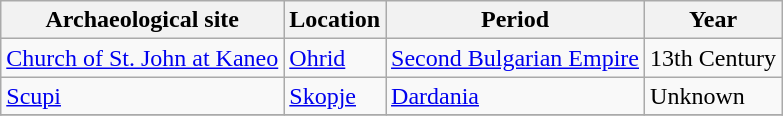<table class="wikitable sortable">
<tr>
<th>Archaeological site</th>
<th>Location</th>
<th>Period</th>
<th>Year</th>
</tr>
<tr>
<td><a href='#'>Church of St. John at Kaneo</a></td>
<td><a href='#'>Ohrid</a></td>
<td><a href='#'>Second Bulgarian Empire</a></td>
<td>13th Century</td>
</tr>
<tr>
<td><a href='#'>Scupi</a></td>
<td><a href='#'>Skopje</a></td>
<td><a href='#'>Dardania</a></td>
<td>Unknown</td>
</tr>
<tr \A>
</tr>
</table>
